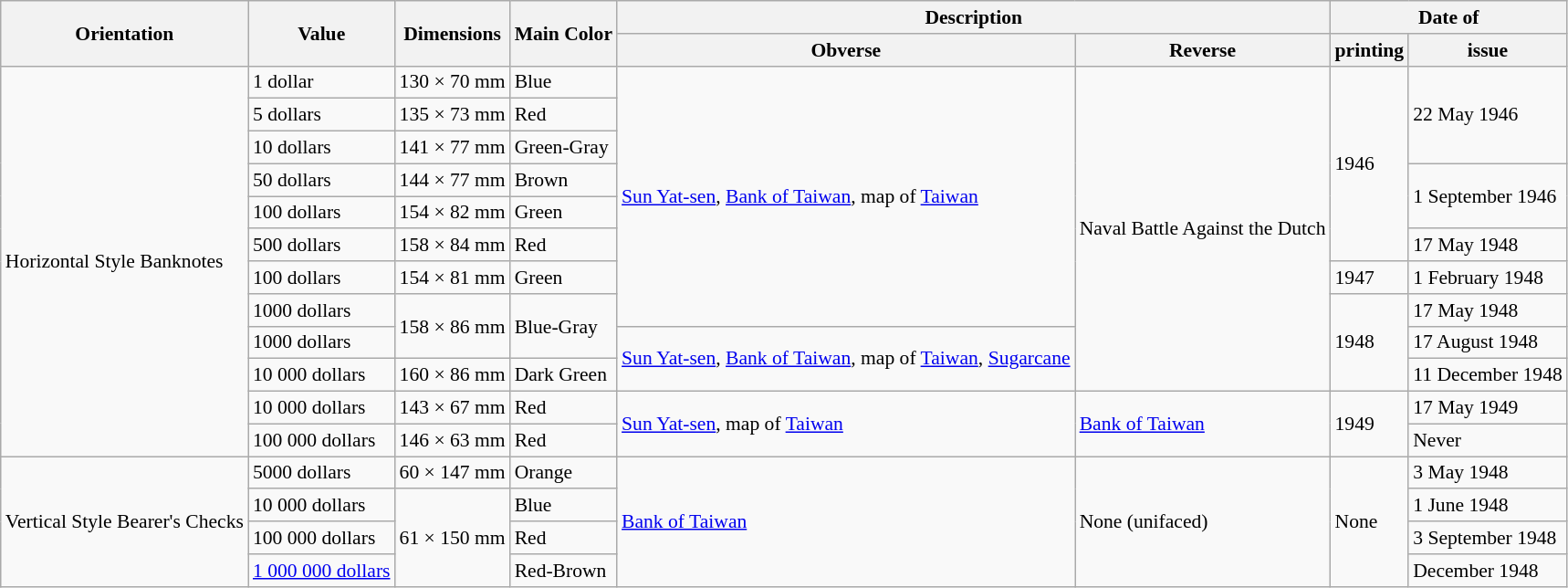<table class="wikitable" style="font-size: 90%">
<tr>
<th rowspan="2">Orientation</th>
<th rowspan="2">Value</th>
<th rowspan="2">Dimensions</th>
<th rowspan="2">Main Color</th>
<th colspan="2">Description</th>
<th colspan="2">Date of</th>
</tr>
<tr>
<th>Obverse</th>
<th>Reverse</th>
<th>printing</th>
<th>issue</th>
</tr>
<tr>
<td rowspan=12>Horizontal Style Banknotes</td>
<td>1 dollar</td>
<td>130 × 70 mm</td>
<td>Blue</td>
<td rowspan="8"><a href='#'>Sun Yat-sen</a>, <a href='#'>Bank of Taiwan</a>, map of <a href='#'>Taiwan</a></td>
<td rowspan="10">Naval Battle Against the Dutch</td>
<td rowspan="6">1946</td>
<td rowspan="3">22 May 1946</td>
</tr>
<tr>
<td>5 dollars</td>
<td>135 × 73 mm</td>
<td>Red</td>
</tr>
<tr>
<td>10 dollars</td>
<td>141 × 77 mm</td>
<td>Green-Gray</td>
</tr>
<tr>
<td>50 dollars</td>
<td>144 × 77 mm</td>
<td>Brown</td>
<td rowspan="2">1 September 1946</td>
</tr>
<tr>
<td>100 dollars</td>
<td>154 × 82 mm</td>
<td>Green</td>
</tr>
<tr>
<td>500 dollars</td>
<td>158 × 84 mm</td>
<td>Red</td>
<td>17 May 1948</td>
</tr>
<tr>
<td>100 dollars</td>
<td>154 × 81 mm</td>
<td>Green</td>
<td>1947</td>
<td>1 February 1948</td>
</tr>
<tr>
<td>1000 dollars</td>
<td rowspan="2">158 × 86 mm</td>
<td rowspan="2">Blue-Gray</td>
<td rowspan="3">1948</td>
<td>17 May 1948</td>
</tr>
<tr>
<td>1000 dollars</td>
<td rowspan="2"><a href='#'>Sun Yat-sen</a>, <a href='#'>Bank of Taiwan</a>, map of <a href='#'>Taiwan</a>, <a href='#'>Sugarcane</a></td>
<td>17 August 1948</td>
</tr>
<tr>
<td>10 000 dollars</td>
<td>160 × 86 mm</td>
<td>Dark Green</td>
<td>11 December 1948</td>
</tr>
<tr>
<td>10 000 dollars</td>
<td>143 × 67 mm</td>
<td>Red</td>
<td rowspan="2"><a href='#'>Sun Yat-sen</a>, map of <a href='#'>Taiwan</a></td>
<td rowspan="2"><a href='#'>Bank of Taiwan</a></td>
<td rowspan="2">1949</td>
<td>17 May 1949</td>
</tr>
<tr>
<td>100 000 dollars</td>
<td>146 × 63 mm</td>
<td>Red</td>
<td>Never</td>
</tr>
<tr>
<td rowspan=4>Vertical Style Bearer's Checks</td>
<td>5000 dollars</td>
<td>60 × 147 mm</td>
<td>Orange</td>
<td rowspan="4"><a href='#'>Bank of Taiwan</a></td>
<td rowspan="4">None (unifaced)</td>
<td rowspan="4">None</td>
<td>3 May 1948</td>
</tr>
<tr>
<td>10 000 dollars</td>
<td rowspan="3">61 × 150 mm</td>
<td>Blue</td>
<td>1 June 1948</td>
</tr>
<tr>
<td>100 000 dollars</td>
<td>Red</td>
<td>3 September 1948</td>
</tr>
<tr>
<td><a href='#'>1 000 000 dollars</a></td>
<td>Red-Brown</td>
<td>December 1948</td>
</tr>
</table>
